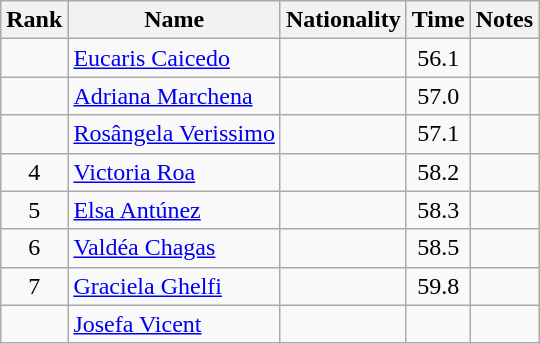<table class="wikitable sortable" style="text-align:center">
<tr>
<th>Rank</th>
<th>Name</th>
<th>Nationality</th>
<th>Time</th>
<th>Notes</th>
</tr>
<tr>
<td></td>
<td align=left><a href='#'>Eucaris Caicedo</a></td>
<td align=left></td>
<td>56.1</td>
<td></td>
</tr>
<tr>
<td></td>
<td align=left><a href='#'>Adriana Marchena</a></td>
<td align=left></td>
<td>57.0</td>
<td></td>
</tr>
<tr>
<td></td>
<td align=left><a href='#'>Rosângela Verissimo</a></td>
<td align=left></td>
<td>57.1</td>
<td></td>
</tr>
<tr>
<td>4</td>
<td align=left><a href='#'>Victoria Roa</a></td>
<td align=left></td>
<td>58.2</td>
<td></td>
</tr>
<tr>
<td>5</td>
<td align=left><a href='#'>Elsa Antúnez</a></td>
<td align=left></td>
<td>58.3</td>
<td></td>
</tr>
<tr>
<td>6</td>
<td align=left><a href='#'>Valdéa Chagas</a></td>
<td align=left></td>
<td>58.5</td>
<td></td>
</tr>
<tr>
<td>7</td>
<td align=left><a href='#'>Graciela Ghelfi</a></td>
<td align=left></td>
<td>59.8</td>
<td></td>
</tr>
<tr>
<td></td>
<td align=left><a href='#'>Josefa Vicent</a></td>
<td align=left></td>
<td></td>
<td></td>
</tr>
</table>
